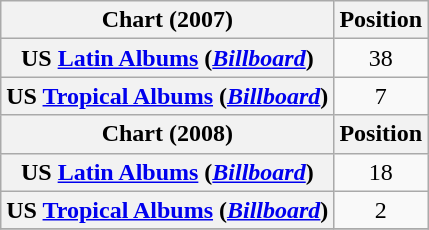<table class="wikitable plainrowheaders" style="text-align:center;">
<tr>
<th scope="col">Chart (2007)</th>
<th scope="col">Position</th>
</tr>
<tr>
<th scope="row">US <a href='#'>Latin Albums</a> (<em><a href='#'>Billboard</a></em>)</th>
<td style="text-align:center;">38</td>
</tr>
<tr>
<th scope="row">US <a href='#'>Tropical Albums</a> (<em><a href='#'>Billboard</a></em>)</th>
<td style="text-align:center;">7</td>
</tr>
<tr>
<th scope="col">Chart (2008)</th>
<th scope="col">Position</th>
</tr>
<tr>
<th scope="row">US <a href='#'>Latin Albums</a> (<em><a href='#'>Billboard</a></em>)</th>
<td style="text-align:center;">18</td>
</tr>
<tr>
<th scope="row">US <a href='#'>Tropical Albums</a> (<em><a href='#'>Billboard</a></em>)</th>
<td style="text-align:center;">2</td>
</tr>
<tr>
</tr>
</table>
